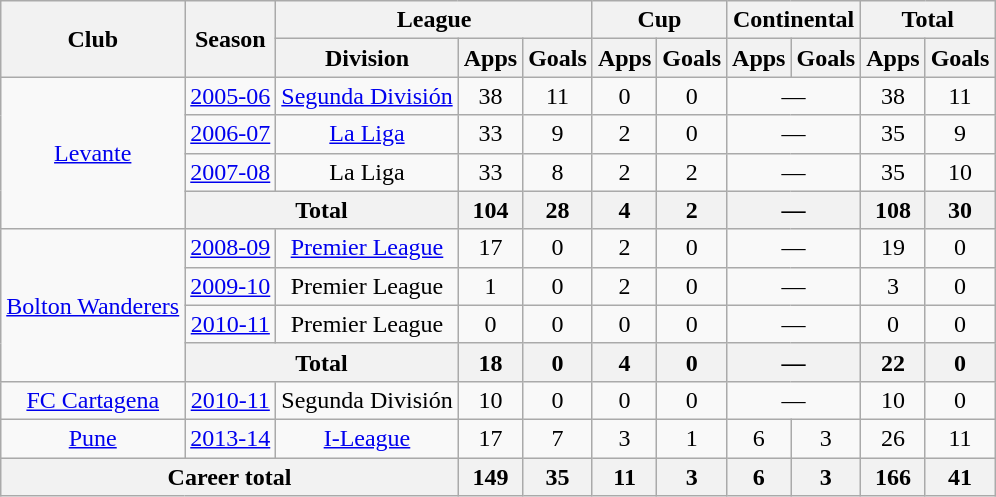<table class="wikitable" style="text-align: center;">
<tr>
<th rowspan="2">Club</th>
<th rowspan="2">Season</th>
<th colspan="3">League</th>
<th colspan="2">Cup</th>
<th colspan="2">Continental</th>
<th colspan="2">Total</th>
</tr>
<tr>
<th>Division</th>
<th>Apps</th>
<th>Goals</th>
<th>Apps</th>
<th>Goals</th>
<th>Apps</th>
<th>Goals</th>
<th>Apps</th>
<th>Goals</th>
</tr>
<tr>
<td rowspan="4"><a href='#'>Levante</a></td>
<td><a href='#'>2005-06</a></td>
<td><a href='#'>Segunda División</a></td>
<td>38</td>
<td>11</td>
<td>0</td>
<td>0</td>
<td colspan="2">—</td>
<td>38</td>
<td>11</td>
</tr>
<tr>
<td><a href='#'>2006-07</a></td>
<td><a href='#'>La Liga</a></td>
<td>33</td>
<td>9</td>
<td>2</td>
<td>0</td>
<td colspan="2">—</td>
<td>35</td>
<td>9</td>
</tr>
<tr>
<td><a href='#'>2007-08</a></td>
<td>La Liga</td>
<td>33</td>
<td>8</td>
<td>2</td>
<td>2</td>
<td colspan="2">—</td>
<td>35</td>
<td>10</td>
</tr>
<tr>
<th colspan="2">Total</th>
<th>104</th>
<th>28</th>
<th>4</th>
<th>2</th>
<th colspan="2">—</th>
<th>108</th>
<th>30</th>
</tr>
<tr>
<td rowspan="4"><a href='#'>Bolton Wanderers</a></td>
<td><a href='#'>2008-09</a></td>
<td><a href='#'>Premier League</a></td>
<td>17</td>
<td>0</td>
<td>2</td>
<td>0</td>
<td colspan="2">—</td>
<td>19</td>
<td>0</td>
</tr>
<tr>
<td><a href='#'>2009-10</a></td>
<td>Premier League</td>
<td>1</td>
<td>0</td>
<td>2</td>
<td>0</td>
<td colspan="2">—</td>
<td>3</td>
<td>0</td>
</tr>
<tr>
<td><a href='#'>2010-11</a></td>
<td>Premier League</td>
<td>0</td>
<td>0</td>
<td>0</td>
<td>0</td>
<td colspan="2">—</td>
<td>0</td>
<td>0</td>
</tr>
<tr>
<th colspan="2">Total</th>
<th>18</th>
<th>0</th>
<th>4</th>
<th>0</th>
<th colspan="2">—</th>
<th>22</th>
<th>0</th>
</tr>
<tr>
<td rowspan="1"><a href='#'>FC Cartagena</a></td>
<td><a href='#'>2010-11</a></td>
<td>Segunda División</td>
<td>10</td>
<td>0</td>
<td>0</td>
<td>0</td>
<td colspan="2">—</td>
<td>10</td>
<td>0</td>
</tr>
<tr>
<td rowspan="1"><a href='#'>Pune</a></td>
<td><a href='#'>2013-14</a></td>
<td><a href='#'>I-League</a></td>
<td>17</td>
<td>7</td>
<td>3</td>
<td>1</td>
<td>6</td>
<td>3</td>
<td>26</td>
<td>11</td>
</tr>
<tr>
<th colspan="3">Career total</th>
<th>149</th>
<th>35</th>
<th>11</th>
<th>3</th>
<th>6</th>
<th>3</th>
<th>166</th>
<th>41</th>
</tr>
</table>
